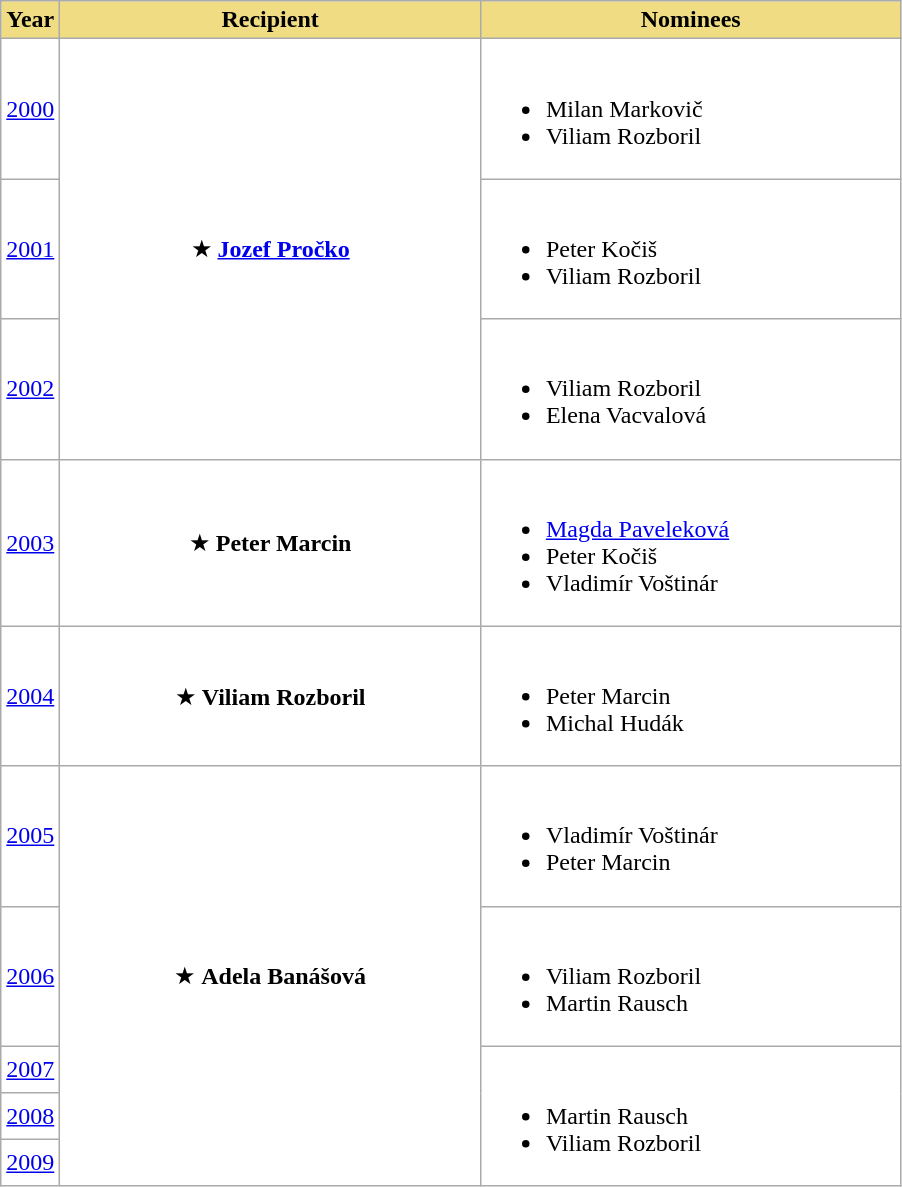<table class=wikitable sortable style="background:white">
<tr>
<th style=background:#F0DC82>Year</th>
<th style=background:#F0DC82 width=273>Recipient</th>
<th style=background:#F0DC82 width=273>Nominees</th>
</tr>
<tr>
<td><a href='#'>2000</a></td>
<td align=center rowspan=3>★ <strong><a href='#'>Jozef Pročko</a></strong> <br></td>
<td><br><ul><li>Milan Markovič</li><li>Viliam Rozboril</li></ul></td>
</tr>
<tr>
<td><a href='#'>2001</a></td>
<td><br><ul><li>Peter Kočiš</li><li>Viliam Rozboril</li></ul></td>
</tr>
<tr>
<td><a href='#'>2002</a></td>
<td><br><ul><li>Viliam Rozboril</li><li>Elena Vacvalová</li></ul></td>
</tr>
<tr>
<td><a href='#'>2003</a></td>
<td align=center>★ <strong>Peter Marcin</strong></td>
<td><br><ul><li><a href='#'>Magda Paveleková</a></li><li>Peter Kočiš</li><li>Vladimír Voštinár</li></ul></td>
</tr>
<tr>
<td><a href='#'>2004</a></td>
<td align=center>★ <strong>Viliam Rozboril</strong></td>
<td><br><ul><li>Peter Marcin</li><li>Michal Hudák</li></ul></td>
</tr>
<tr>
<td><a href='#'>2005</a></td>
<td align=center rowspan=5>★ <strong>Adela Banášová</strong> <br></td>
<td><br><ul><li>Vladimír Voštinár</li><li>Peter Marcin</li></ul></td>
</tr>
<tr>
<td><a href='#'>2006</a></td>
<td><br><ul><li>Viliam Rozboril</li><li>Martin Rausch</li></ul></td>
</tr>
<tr>
<td><a href='#'>2007</a></td>
<td rowspan=3><br><ul><li>Martin Rausch</li><li>Viliam Rozboril</li></ul></td>
</tr>
<tr>
<td><a href='#'>2008</a></td>
</tr>
<tr>
<td><a href='#'>2009</a></td>
</tr>
</table>
